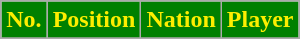<table class="wikitable sortable">
<tr>
<th style="background:#008000; color:#FDEE00;" scope="col">No.</th>
<th style="background:#008000; color:#FDEE00;" scope="col">Position</th>
<th style="background:#008000; color:#FDEE00;" scope="col">Nation</th>
<th style="background:#008000; color:#FDEE00;" scope="col">Player</th>
</tr>
<tr>
</tr>
</table>
